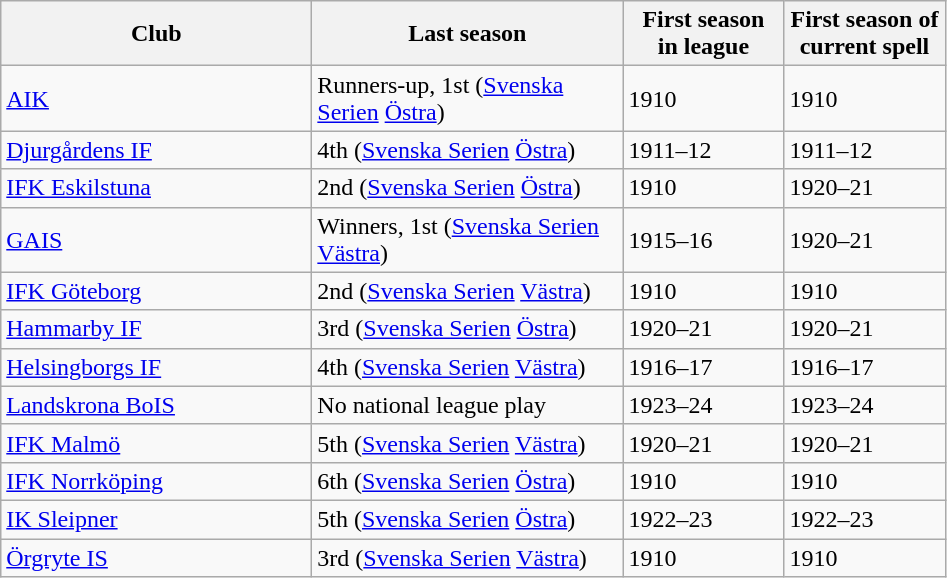<table class="wikitable">
<tr>
<th style="width: 200px;">Club</th>
<th style="width: 200px;">Last season</th>
<th style="width: 100px;">First season<br>in league</th>
<th style="width: 100px;">First season of<br>current spell</th>
</tr>
<tr>
<td><a href='#'>AIK</a></td>
<td>Runners-up, 1st (<a href='#'>Svenska Serien</a> <a href='#'>Östra</a>)</td>
<td>1910</td>
<td>1910</td>
</tr>
<tr>
<td><a href='#'>Djurgårdens IF</a></td>
<td>4th (<a href='#'>Svenska Serien</a> <a href='#'>Östra</a>)</td>
<td>1911–12</td>
<td>1911–12</td>
</tr>
<tr>
<td><a href='#'>IFK Eskilstuna</a></td>
<td>2nd (<a href='#'>Svenska Serien</a> <a href='#'>Östra</a>)</td>
<td>1910</td>
<td>1920–21</td>
</tr>
<tr>
<td><a href='#'>GAIS</a></td>
<td>Winners, 1st (<a href='#'>Svenska Serien</a> <a href='#'>Västra</a>)</td>
<td>1915–16</td>
<td>1920–21</td>
</tr>
<tr>
<td><a href='#'>IFK Göteborg</a></td>
<td>2nd (<a href='#'>Svenska Serien</a> <a href='#'>Västra</a>)</td>
<td>1910</td>
<td>1910</td>
</tr>
<tr>
<td><a href='#'>Hammarby IF</a></td>
<td>3rd (<a href='#'>Svenska Serien</a> <a href='#'>Östra</a>)</td>
<td>1920–21</td>
<td>1920–21</td>
</tr>
<tr>
<td><a href='#'>Helsingborgs IF</a></td>
<td>4th (<a href='#'>Svenska Serien</a> <a href='#'>Västra</a>)</td>
<td>1916–17</td>
<td>1916–17</td>
</tr>
<tr>
<td><a href='#'>Landskrona BoIS</a></td>
<td>No national league play</td>
<td>1923–24</td>
<td>1923–24</td>
</tr>
<tr>
<td><a href='#'>IFK Malmö</a></td>
<td>5th (<a href='#'>Svenska Serien</a> <a href='#'>Västra</a>)</td>
<td>1920–21</td>
<td>1920–21</td>
</tr>
<tr>
<td><a href='#'>IFK Norrköping</a></td>
<td>6th (<a href='#'>Svenska Serien</a> <a href='#'>Östra</a>)</td>
<td>1910</td>
<td>1910</td>
</tr>
<tr>
<td><a href='#'>IK Sleipner</a></td>
<td>5th (<a href='#'>Svenska Serien</a> <a href='#'>Östra</a>)</td>
<td>1922–23</td>
<td>1922–23</td>
</tr>
<tr>
<td><a href='#'>Örgryte IS</a></td>
<td>3rd (<a href='#'>Svenska Serien</a> <a href='#'>Västra</a>)</td>
<td>1910</td>
<td>1910</td>
</tr>
</table>
